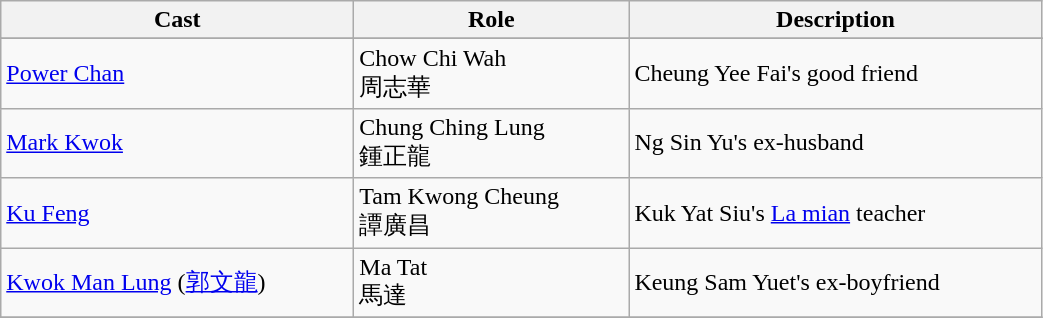<table class="wikitable" width="55%">
<tr>
<th>Cast</th>
<th>Role</th>
<th>Description</th>
</tr>
<tr>
</tr>
<tr>
<td><a href='#'>Power Chan</a></td>
<td>Chow Chi Wah<br>周志華</td>
<td>Cheung Yee Fai's good friend</td>
</tr>
<tr>
<td><a href='#'>Mark Kwok</a></td>
<td>Chung Ching Lung<br>鍾正龍</td>
<td>Ng Sin Yu's ex-husband</td>
</tr>
<tr>
<td><a href='#'>Ku Feng</a></td>
<td>Tam Kwong Cheung<br>譚廣昌</td>
<td>Kuk Yat Siu's <a href='#'>La mian</a> teacher</td>
</tr>
<tr>
<td><a href='#'>Kwok Man Lung</a> (<a href='#'>郭文龍</a>)</td>
<td>Ma Tat<br>馬達</td>
<td>Keung Sam Yuet's ex-boyfriend</td>
</tr>
<tr>
</tr>
</table>
